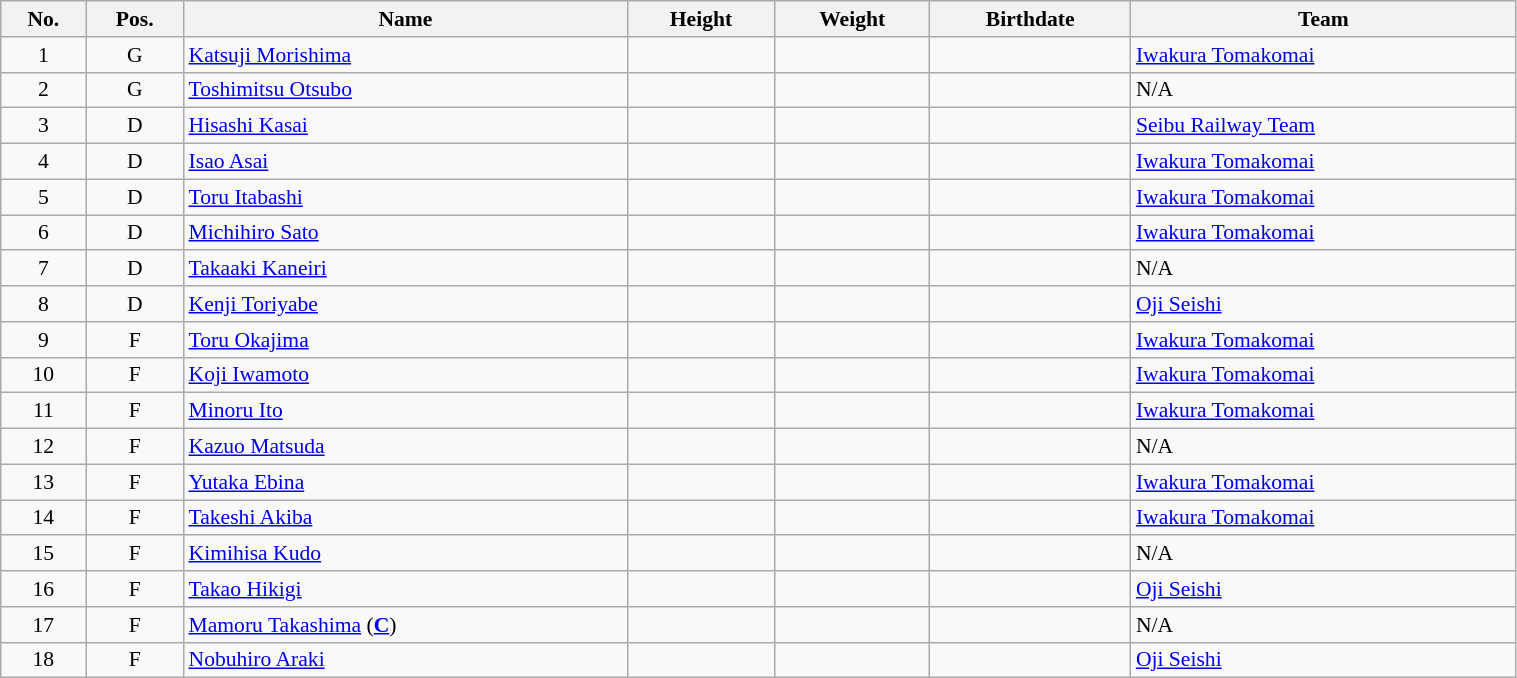<table class="wikitable sortable" width="80%" style="font-size: 90%; text-align: center;">
<tr>
<th>No.</th>
<th>Pos.</th>
<th>Name</th>
<th>Height</th>
<th>Weight</th>
<th>Birthdate</th>
<th>Team</th>
</tr>
<tr>
<td>1</td>
<td>G</td>
<td style="text-align:left;"><a href='#'>Katsuji Morishima</a></td>
<td></td>
<td></td>
<td style="text-align:right;"></td>
<td style="text-align:left;"> <a href='#'>Iwakura Tomakomai</a></td>
</tr>
<tr>
<td>2</td>
<td>G</td>
<td style="text-align:left;"><a href='#'>Toshimitsu Otsubo</a></td>
<td></td>
<td></td>
<td style="text-align:right;"></td>
<td style="text-align:left;">N/A</td>
</tr>
<tr>
<td>3</td>
<td>D</td>
<td style="text-align:left;"><a href='#'>Hisashi Kasai</a></td>
<td></td>
<td></td>
<td style="text-align:right;"></td>
<td style="text-align:left;"> <a href='#'>Seibu Railway Team</a></td>
</tr>
<tr>
<td>4</td>
<td>D</td>
<td style="text-align:left;"><a href='#'>Isao Asai</a></td>
<td></td>
<td></td>
<td style="text-align:right;"></td>
<td style="text-align:left;"> <a href='#'>Iwakura Tomakomai</a></td>
</tr>
<tr>
<td>5</td>
<td>D</td>
<td style="text-align:left;"><a href='#'>Toru Itabashi</a></td>
<td></td>
<td></td>
<td style="text-align:right;"></td>
<td style="text-align:left;"> <a href='#'>Iwakura Tomakomai</a></td>
</tr>
<tr>
<td>6</td>
<td>D</td>
<td style="text-align:left;"><a href='#'>Michihiro Sato</a></td>
<td></td>
<td></td>
<td style="text-align:right;"></td>
<td style="text-align:left;"> <a href='#'>Iwakura Tomakomai</a></td>
</tr>
<tr>
<td>7</td>
<td>D</td>
<td style="text-align:left;"><a href='#'>Takaaki Kaneiri</a></td>
<td></td>
<td></td>
<td style="text-align:right;"></td>
<td style="text-align:left;">N/A</td>
</tr>
<tr>
<td>8</td>
<td>D</td>
<td style="text-align:left;"><a href='#'>Kenji Toriyabe</a></td>
<td></td>
<td></td>
<td style="text-align:right;"></td>
<td style="text-align:left;"> <a href='#'>Oji Seishi</a></td>
</tr>
<tr>
<td>9</td>
<td>F</td>
<td style="text-align:left;"><a href='#'>Toru Okajima</a></td>
<td></td>
<td></td>
<td style="text-align:right;"></td>
<td style="text-align:left;"> <a href='#'>Iwakura Tomakomai</a></td>
</tr>
<tr>
<td>10</td>
<td>F</td>
<td style="text-align:left;"><a href='#'>Koji Iwamoto</a></td>
<td></td>
<td></td>
<td style="text-align:right;"></td>
<td style="text-align:left;"> <a href='#'>Iwakura Tomakomai</a></td>
</tr>
<tr>
<td>11</td>
<td>F</td>
<td style="text-align:left;"><a href='#'>Minoru Ito</a></td>
<td></td>
<td></td>
<td style="text-align:right;"></td>
<td style="text-align:left;"> <a href='#'>Iwakura Tomakomai</a></td>
</tr>
<tr>
<td>12</td>
<td>F</td>
<td style="text-align:left;"><a href='#'>Kazuo Matsuda</a></td>
<td></td>
<td></td>
<td style="text-align:right;"></td>
<td style="text-align:left;">N/A</td>
</tr>
<tr>
<td>13</td>
<td>F</td>
<td style="text-align:left;"><a href='#'>Yutaka Ebina</a></td>
<td></td>
<td></td>
<td style="text-align:right;"></td>
<td style="text-align:left;"> <a href='#'>Iwakura Tomakomai</a></td>
</tr>
<tr>
<td>14</td>
<td>F</td>
<td style="text-align:left;"><a href='#'>Takeshi Akiba</a></td>
<td></td>
<td></td>
<td style="text-align:right;"></td>
<td style="text-align:left;"> <a href='#'>Iwakura Tomakomai</a></td>
</tr>
<tr>
<td>15</td>
<td>F</td>
<td style="text-align:left;"><a href='#'>Kimihisa Kudo</a></td>
<td></td>
<td></td>
<td style="text-align:right;"></td>
<td style="text-align:left;">N/A</td>
</tr>
<tr>
<td>16</td>
<td>F</td>
<td style="text-align:left;"><a href='#'>Takao Hikigi</a></td>
<td></td>
<td></td>
<td style="text-align:right;"></td>
<td style="text-align:left;"> <a href='#'>Oji Seishi</a></td>
</tr>
<tr>
<td>17</td>
<td>F</td>
<td style="text-align:left;"><a href='#'>Mamoru Takashima</a> (<strong><a href='#'>C</a></strong>)</td>
<td></td>
<td></td>
<td style="text-align:right;"></td>
<td style="text-align:left;">N/A</td>
</tr>
<tr>
<td>18</td>
<td>F</td>
<td style="text-align:left;"><a href='#'>Nobuhiro Araki</a></td>
<td></td>
<td></td>
<td style="text-align:right;"></td>
<td style="text-align:left;"> <a href='#'>Oji Seishi</a></td>
</tr>
</table>
